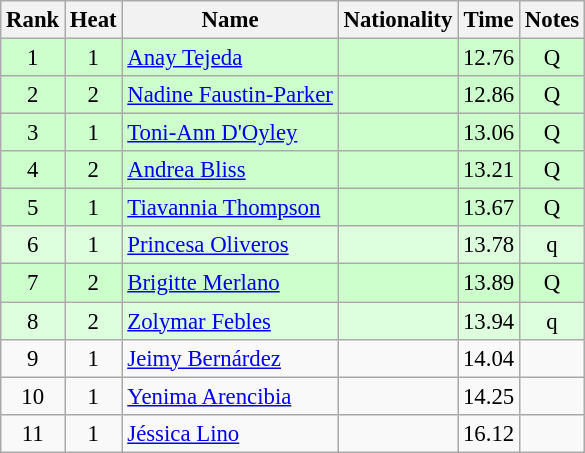<table class="wikitable sortable" style="text-align:center; font-size:95%">
<tr>
<th>Rank</th>
<th>Heat</th>
<th>Name</th>
<th>Nationality</th>
<th>Time</th>
<th>Notes</th>
</tr>
<tr bgcolor=ccffcc>
<td>1</td>
<td>1</td>
<td align=left><a href='#'>Anay Tejeda</a></td>
<td align=left></td>
<td>12.76</td>
<td>Q</td>
</tr>
<tr bgcolor=ccffcc>
<td>2</td>
<td>2</td>
<td align=left><a href='#'>Nadine Faustin-Parker</a></td>
<td align=left></td>
<td>12.86</td>
<td>Q</td>
</tr>
<tr bgcolor=ccffcc>
<td>3</td>
<td>1</td>
<td align=left><a href='#'>Toni-Ann D'Oyley</a></td>
<td align=left></td>
<td>13.06</td>
<td>Q</td>
</tr>
<tr bgcolor=ccffcc>
<td>4</td>
<td>2</td>
<td align=left><a href='#'>Andrea Bliss</a></td>
<td align=left></td>
<td>13.21</td>
<td>Q</td>
</tr>
<tr bgcolor=ccffcc>
<td>5</td>
<td>1</td>
<td align=left><a href='#'>Tiavannia Thompson</a></td>
<td align=left></td>
<td>13.67</td>
<td>Q</td>
</tr>
<tr bgcolor=ddffdd>
<td>6</td>
<td>1</td>
<td align=left><a href='#'>Princesa Oliveros</a></td>
<td align=left></td>
<td>13.78</td>
<td>q</td>
</tr>
<tr bgcolor=ccffcc>
<td>7</td>
<td>2</td>
<td align=left><a href='#'>Brigitte Merlano</a></td>
<td align=left></td>
<td>13.89</td>
<td>Q</td>
</tr>
<tr bgcolor=ddffdd>
<td>8</td>
<td>2</td>
<td align=left><a href='#'>Zolymar Febles</a></td>
<td align=left></td>
<td>13.94</td>
<td>q</td>
</tr>
<tr>
<td>9</td>
<td>1</td>
<td align=left><a href='#'>Jeimy Bernárdez</a></td>
<td align=left></td>
<td>14.04</td>
<td></td>
</tr>
<tr>
<td>10</td>
<td>1</td>
<td align=left><a href='#'>Yenima Arencibia</a></td>
<td align=left></td>
<td>14.25</td>
<td></td>
</tr>
<tr>
<td>11</td>
<td>1</td>
<td align=left><a href='#'>Jéssica Lino</a></td>
<td align=left></td>
<td>16.12</td>
<td></td>
</tr>
</table>
